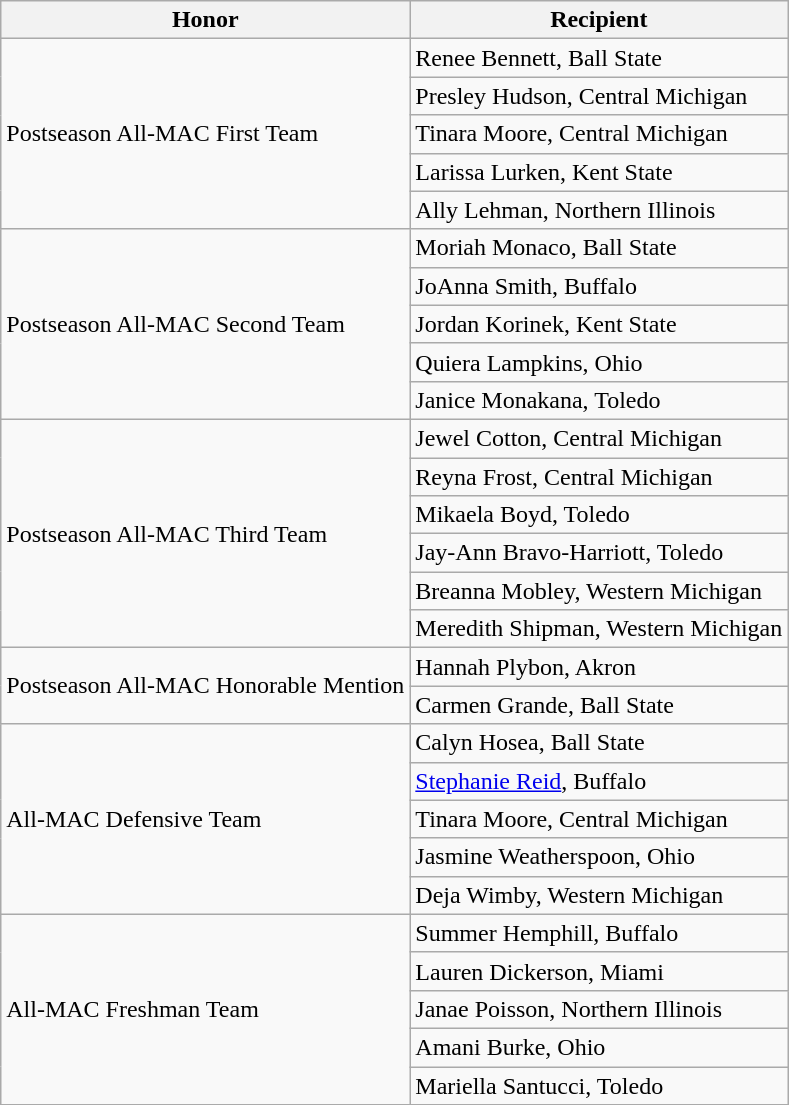<table class="wikitable" border="1">
<tr>
<th>Honor</th>
<th>Recipient</th>
</tr>
<tr>
<td rowspan=5 valign=middle>Postseason All-MAC First Team</td>
<td>Renee Bennett, Ball State</td>
</tr>
<tr>
<td>Presley Hudson, Central Michigan</td>
</tr>
<tr>
<td>Tinara Moore, Central Michigan</td>
</tr>
<tr>
<td>Larissa Lurken, Kent State</td>
</tr>
<tr>
<td>Ally Lehman, Northern Illinois</td>
</tr>
<tr>
<td rowspan=5 valign=middle>Postseason All-MAC Second Team</td>
<td>Moriah Monaco, Ball State</td>
</tr>
<tr>
<td>JoAnna Smith, Buffalo</td>
</tr>
<tr>
<td>Jordan Korinek, Kent State</td>
</tr>
<tr>
<td>Quiera Lampkins, Ohio</td>
</tr>
<tr>
<td>Janice Monakana, Toledo</td>
</tr>
<tr>
<td rowspan=6 valign=middle>Postseason All-MAC Third Team</td>
<td>Jewel Cotton, Central Michigan</td>
</tr>
<tr>
<td>Reyna Frost, Central Michigan</td>
</tr>
<tr>
<td>Mikaela Boyd, Toledo</td>
</tr>
<tr>
<td>Jay-Ann Bravo-Harriott, Toledo</td>
</tr>
<tr>
<td>Breanna Mobley, Western Michigan</td>
</tr>
<tr>
<td>Meredith Shipman, Western Michigan</td>
</tr>
<tr>
<td rowspan=2 valign=middle>Postseason All-MAC Honorable Mention</td>
<td>Hannah Plybon, Akron</td>
</tr>
<tr>
<td>Carmen Grande, Ball State</td>
</tr>
<tr>
<td rowspan=5 valign=middle>All-MAC Defensive Team</td>
<td>Calyn Hosea, Ball State</td>
</tr>
<tr>
<td><a href='#'>Stephanie Reid</a>, Buffalo</td>
</tr>
<tr>
<td>Tinara Moore, Central Michigan</td>
</tr>
<tr>
<td>Jasmine Weatherspoon, Ohio</td>
</tr>
<tr>
<td>Deja Wimby, Western Michigan</td>
</tr>
<tr>
<td rowspan=5 valign=middle>All-MAC Freshman Team</td>
<td>Summer Hemphill, Buffalo</td>
</tr>
<tr>
<td>Lauren Dickerson, Miami</td>
</tr>
<tr>
<td>Janae Poisson, Northern Illinois</td>
</tr>
<tr>
<td>Amani Burke, Ohio</td>
</tr>
<tr>
<td>Mariella Santucci, Toledo</td>
</tr>
<tr>
</tr>
</table>
